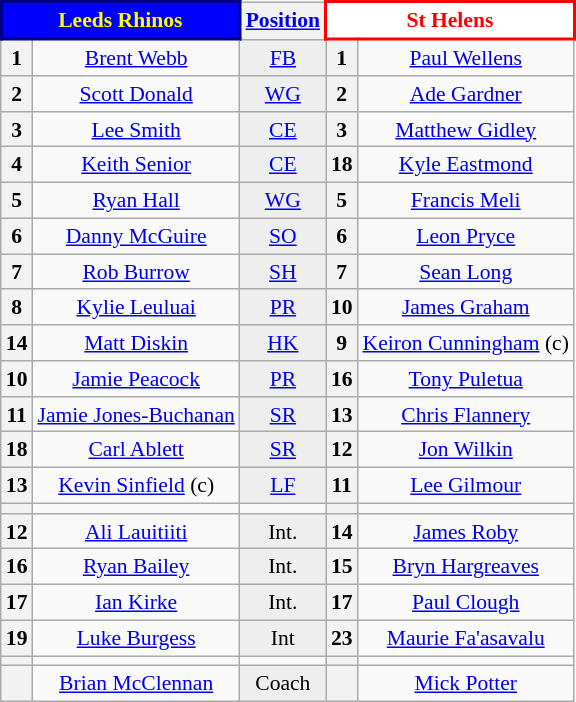<table class="wikitable" style="float:right; font-size:90%;">
<tr>
<th colspan="2"  style="width:138px; background:blue; color:yellow; border:2px solid darkblue;"><strong>Leeds Rhinos</strong></th>
<th><a href='#'>Position</a></th>
<th colspan="2"  style="width:138px; background:white; color:red; border:2px solid red;"><strong>St Helens</strong></th>
</tr>
<tr>
<th>1</th>
<td align="center"> <a href='#'>Brent Webb</a></td>
<td align="center" style="background: #eeeeee"><a href='#'>FB</a></td>
<th>1</th>
<td align="center"> <a href='#'>Paul Wellens</a></td>
</tr>
<tr>
<th>2</th>
<td align="center"> <a href='#'>Scott Donald</a></td>
<td align="center" style="background: #eeeeee"><a href='#'>WG</a></td>
<th>2</th>
<td align="center"> <a href='#'>Ade Gardner</a></td>
</tr>
<tr>
<th>3</th>
<td align="center"> <a href='#'>Lee Smith</a></td>
<td align="center" style="background: #eeeeee"><a href='#'>CE</a></td>
<th>3</th>
<td align="center"> <a href='#'>Matthew Gidley</a></td>
</tr>
<tr>
<th>4</th>
<td align="center"> <a href='#'>Keith Senior</a></td>
<td align="center" style="background: #eeeeee"><a href='#'>CE</a></td>
<th>18</th>
<td align="center"> <a href='#'>Kyle Eastmond</a></td>
</tr>
<tr>
<th>5</th>
<td align="center"> <a href='#'>Ryan Hall</a></td>
<td align="center" style="background: #eeeeee"><a href='#'>WG</a></td>
<th>5</th>
<td align="center"> <a href='#'>Francis Meli</a></td>
</tr>
<tr>
<th>6</th>
<td align="center"> <a href='#'>Danny McGuire</a></td>
<td align="center" style="background: #eeeeee"><a href='#'>SO</a></td>
<th>6</th>
<td align="center"> <a href='#'>Leon Pryce</a></td>
</tr>
<tr>
<th>7</th>
<td align="center"> <a href='#'>Rob Burrow</a></td>
<td align="center" style="background: #eeeeee"><a href='#'>SH</a></td>
<th>7</th>
<td align="center"> <a href='#'>Sean Long</a></td>
</tr>
<tr>
<th>8</th>
<td align="center"> <a href='#'>Kylie Leuluai</a></td>
<td align="center" style="background: #eeeeee"><a href='#'>PR</a></td>
<th>10</th>
<td align="center"> <a href='#'>James Graham</a></td>
</tr>
<tr>
<th>14</th>
<td align="center"> <a href='#'>Matt Diskin</a></td>
<td align="center" style="background: #eeeeee"><a href='#'>HK</a></td>
<th>9</th>
<td align="center"> <a href='#'>Keiron Cunningham</a> (c)</td>
</tr>
<tr>
<th>10</th>
<td align="center"> <a href='#'>Jamie Peacock</a></td>
<td align="center" style="background: #eeeeee"><a href='#'>PR</a></td>
<th>16</th>
<td align="center"> <a href='#'>Tony Puletua</a></td>
</tr>
<tr>
<th>11</th>
<td align="center"> <a href='#'>Jamie Jones-Buchanan</a></td>
<td align="center" style="background: #eeeeee"><a href='#'>SR</a></td>
<th>13</th>
<td align="center"> <a href='#'>Chris Flannery</a></td>
</tr>
<tr>
<th>18</th>
<td align="center"> <a href='#'>Carl Ablett</a></td>
<td align="center" style="background: #eeeeee"><a href='#'>SR</a></td>
<th>12</th>
<td align="center"> <a href='#'>Jon Wilkin</a></td>
</tr>
<tr>
<th>13</th>
<td align="center"> <a href='#'>Kevin Sinfield</a> (c)</td>
<td align="center" style="background: #eeeeee"><a href='#'>LF</a></td>
<th>11</th>
<td align="center"> <a href='#'>Lee Gilmour</a></td>
</tr>
<tr>
<th></th>
<td></td>
<td></td>
<th></th>
<td></td>
</tr>
<tr>
<th>12</th>
<td align="center"> <a href='#'>Ali Lauitiiti</a></td>
<td align="center" style="background: #eeeeee">Int.</td>
<th>14</th>
<td align="center"> <a href='#'>James Roby</a></td>
</tr>
<tr>
<th>16</th>
<td align="center"> <a href='#'>Ryan Bailey</a></td>
<td align="center" style="background: #eeeeee">Int.</td>
<th>15</th>
<td align="center"> <a href='#'>Bryn Hargreaves</a></td>
</tr>
<tr>
<th>17</th>
<td align="center"> <a href='#'>Ian Kirke</a></td>
<td align="center" style="background: #eeeeee">Int.</td>
<th>17</th>
<td align="center"> <a href='#'>Paul Clough</a></td>
</tr>
<tr>
<th>19</th>
<td align="center"> <a href='#'>Luke Burgess</a></td>
<td align="center" style="background: #eeeeee">Int</td>
<th>23</th>
<td align="center"> <a href='#'>Maurie Fa'asavalu</a></td>
</tr>
<tr>
<th></th>
<td></td>
<td></td>
<th></th>
<td></td>
</tr>
<tr>
<th></th>
<td align="center"> <a href='#'>Brian McClennan</a></td>
<td align="center" style="background: #eeeeee">Coach</td>
<th></th>
<td align="center"> <a href='#'>Mick Potter</a></td>
</tr>
</table>
